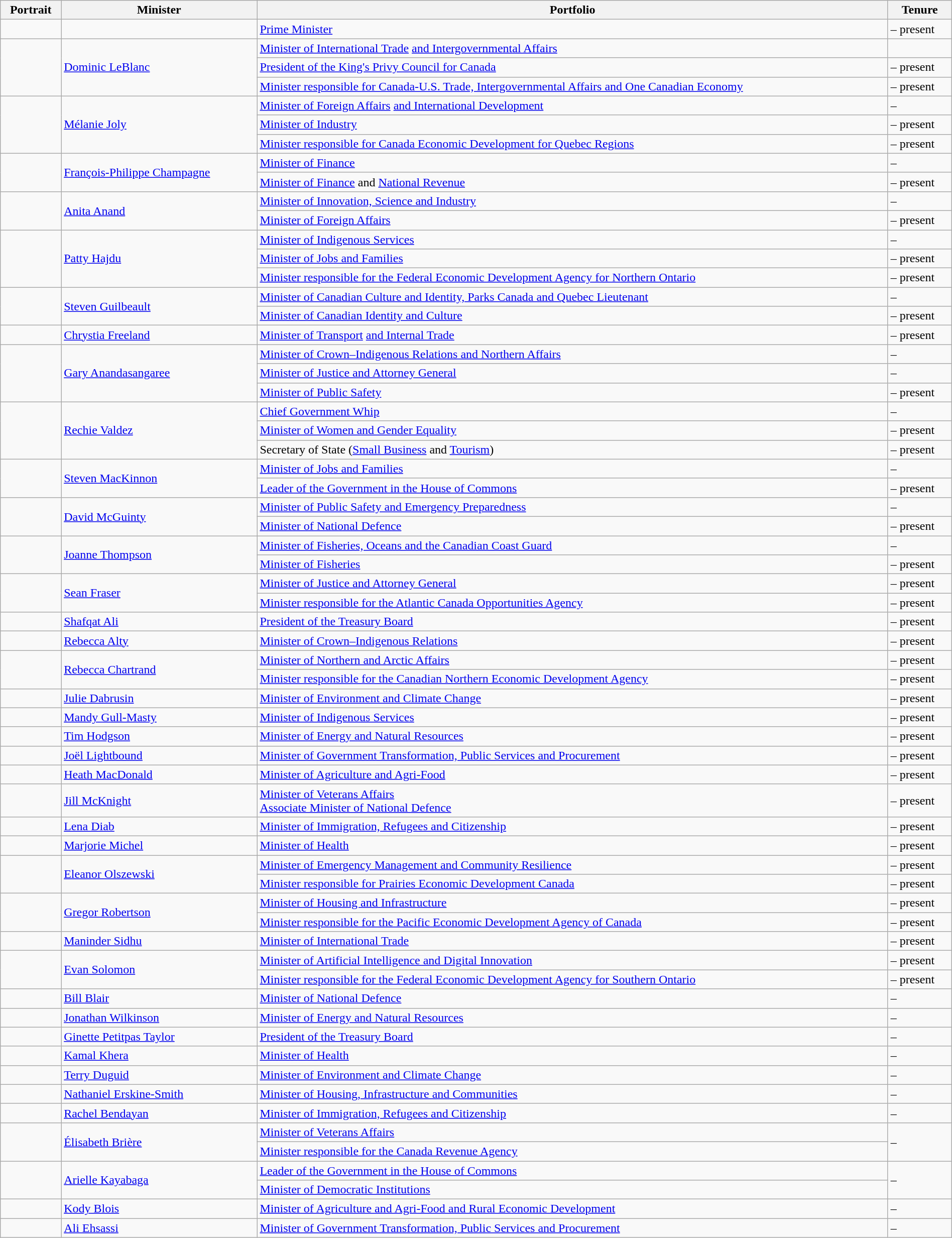<table class="wikitable sortable" width=100%>
<tr>
<th class="unsortable">Portrait</th>
<th>Minister</th>
<th>Portfolio</th>
<th>Tenure</th>
</tr>
<tr>
<td style="text-align:center"></td>
<td></td>
<td><a href='#'>Prime Minister</a></td>
<td> – present</td>
</tr>
<tr>
<td rowspan="3" style="text-align:center"></td>
<td rowspan="3"><a href='#'>Dominic LeBlanc</a></td>
<td><a href='#'>Minister of International Trade</a> <a href='#'>and Intergovernmental Affairs</a></td>
<td></td>
</tr>
<tr>
<td><a href='#'>President of the King's Privy Council for Canada</a></td>
<td> – present</td>
</tr>
<tr>
<td><a href='#'>Minister responsible for Canada-U.S. Trade, Intergovernmental Affairs and One Canadian Economy</a></td>
<td> – present</td>
</tr>
<tr>
<td rowspan="3" style="text-align:center"></td>
<td rowspan="3"><a href='#'>Mélanie Joly</a></td>
<td><a href='#'>Minister of Foreign Affairs</a> <a href='#'>and International Development</a></td>
<td> – </td>
</tr>
<tr>
<td><a href='#'>Minister of Industry</a></td>
<td> – present</td>
</tr>
<tr>
<td><a href='#'>Minister responsible for Canada Economic Development for Quebec Regions</a></td>
<td> – present</td>
</tr>
<tr>
<td rowspan="2" style="text-align:center"></td>
<td rowspan="2"><a href='#'>François-Philippe Champagne</a></td>
<td><a href='#'>Minister of Finance</a></td>
<td> – </td>
</tr>
<tr>
<td><a href='#'>Minister of Finance</a> and <a href='#'>National Revenue</a></td>
<td> – present</td>
</tr>
<tr>
<td rowspan="2" style="text-align:center"></td>
<td rowspan="2"><a href='#'>Anita Anand</a></td>
<td><a href='#'>Minister of Innovation, Science and Industry</a></td>
<td> – </td>
</tr>
<tr>
<td><a href='#'>Minister of Foreign Affairs</a></td>
<td> – present</td>
</tr>
<tr>
<td rowspan="3" style="text-align:center"></td>
<td rowspan="3"><a href='#'>Patty Hajdu</a></td>
<td><a href='#'>Minister of Indigenous Services</a></td>
<td> – </td>
</tr>
<tr>
<td><a href='#'>Minister of Jobs and Families</a></td>
<td> – present</td>
</tr>
<tr>
<td><a href='#'>Minister responsible for the Federal Economic Development Agency for Northern Ontario</a></td>
<td> – present</td>
</tr>
<tr>
<td rowspan="2" style="text-align:center"></td>
<td rowspan="2"><a href='#'>Steven Guilbeault</a></td>
<td><a href='#'>Minister of Canadian Culture and Identity, Parks Canada and Quebec Lieutenant</a></td>
<td> – </td>
</tr>
<tr>
<td><a href='#'>Minister of Canadian Identity and Culture</a></td>
<td> – present</td>
</tr>
<tr>
<td style="text-align:center"></td>
<td><a href='#'>Chrystia Freeland</a></td>
<td><a href='#'>Minister of Transport</a> <a href='#'>and Internal Trade</a></td>
<td> – present</td>
</tr>
<tr>
<td rowspan="3" style="text-align:center"></td>
<td rowspan="3"><a href='#'>Gary Anandasangaree</a></td>
<td><a href='#'>Minister of Crown–Indigenous Relations and Northern Affairs</a></td>
<td> – </td>
</tr>
<tr>
<td><a href='#'>Minister of Justice and Attorney General</a></td>
<td> – </td>
</tr>
<tr>
<td><a href='#'>Minister of Public Safety</a></td>
<td> – present</td>
</tr>
<tr>
<td rowspan="3" style="text-align:center"></td>
<td rowspan="3"><a href='#'>Rechie Valdez</a></td>
<td><a href='#'>Chief Government Whip</a></td>
<td> – </td>
</tr>
<tr>
<td><a href='#'>Minister of Women and Gender Equality</a></td>
<td> – present</td>
</tr>
<tr>
<td>Secretary of State (<a href='#'>Small Business</a> and <a href='#'>Tourism</a>)</td>
<td> – present</td>
</tr>
<tr>
<td rowspan="2" style="text-align:center"></td>
<td rowspan="2"><a href='#'>Steven MacKinnon</a></td>
<td><a href='#'>Minister of Jobs and Families</a></td>
<td> – </td>
</tr>
<tr>
<td><a href='#'>Leader of the Government in the House of Commons</a></td>
<td> – present</td>
</tr>
<tr>
<td rowspan="2" style="text-align:center"></td>
<td rowspan="2"><a href='#'>David McGuinty</a></td>
<td><a href='#'>Minister of Public Safety and Emergency Preparedness</a></td>
<td> – </td>
</tr>
<tr>
<td><a href='#'>Minister of National Defence</a></td>
<td> – present</td>
</tr>
<tr>
<td rowspan="2" style="text-align:center"></td>
<td rowspan="2"><a href='#'>Joanne Thompson</a></td>
<td><a href='#'>Minister of Fisheries, Oceans and the Canadian Coast Guard</a></td>
<td> – </td>
</tr>
<tr>
<td><a href='#'>Minister of Fisheries</a></td>
<td> – present</td>
</tr>
<tr>
<td rowspan="2" style="text-align:center"></td>
<td rowspan="2"><a href='#'>Sean Fraser</a></td>
<td><a href='#'>Minister of Justice and Attorney General</a></td>
<td> – present</td>
</tr>
<tr>
<td><a href='#'>Minister responsible for the Atlantic Canada Opportunities Agency</a></td>
<td> – present</td>
</tr>
<tr>
<td style="text-align:center"></td>
<td><a href='#'>Shafqat Ali</a></td>
<td><a href='#'>President of the Treasury Board</a></td>
<td> – present</td>
</tr>
<tr>
<td style="text-align:center"></td>
<td><a href='#'>Rebecca Alty</a></td>
<td><a href='#'>Minister of Crown–Indigenous Relations</a></td>
<td> – present</td>
</tr>
<tr>
<td rowspan="2" style="text-align:center"></td>
<td rowspan="2"><a href='#'>Rebecca Chartrand</a></td>
<td><a href='#'>Minister of Northern and Arctic Affairs</a></td>
<td> – present</td>
</tr>
<tr>
<td><a href='#'>Minister responsible for the Canadian Northern Economic Development Agency</a></td>
<td> – present</td>
</tr>
<tr>
<td style="text-align:center"></td>
<td><a href='#'>Julie Dabrusin</a></td>
<td><a href='#'>Minister of Environment and Climate Change</a></td>
<td> – present</td>
</tr>
<tr>
<td style="text-align:center"></td>
<td><a href='#'>Mandy Gull-Masty</a></td>
<td><a href='#'>Minister of Indigenous Services</a></td>
<td> – present</td>
</tr>
<tr>
<td style="text-align:center"></td>
<td><a href='#'>Tim Hodgson</a></td>
<td><a href='#'>Minister of Energy and Natural Resources</a></td>
<td> – present</td>
</tr>
<tr>
<td style="text-align:center"></td>
<td><a href='#'>Joël Lightbound</a></td>
<td><a href='#'>Minister of Government Transformation, Public Services and Procurement</a></td>
<td> – present</td>
</tr>
<tr>
<td style="text-align:center"></td>
<td><a href='#'>Heath MacDonald</a></td>
<td><a href='#'>Minister of Agriculture and Agri-Food</a></td>
<td> – present</td>
</tr>
<tr>
<td style="text-align:center"></td>
<td><a href='#'>Jill McKnight</a></td>
<td><a href='#'>Minister of Veterans Affairs</a><br><a href='#'>Associate Minister of National Defence</a></td>
<td> – present</td>
</tr>
<tr>
<td style="text-align:center"></td>
<td><a href='#'>Lena Diab</a></td>
<td><a href='#'>Minister of Immigration, Refugees and Citizenship</a></td>
<td> – present</td>
</tr>
<tr>
<td style="text-align:center"></td>
<td><a href='#'>Marjorie Michel</a></td>
<td><a href='#'>Minister of Health</a></td>
<td> – present</td>
</tr>
<tr>
<td rowspan="2" style="text-align:center"></td>
<td rowspan="2"><a href='#'>Eleanor Olszewski</a></td>
<td><a href='#'>Minister of Emergency Management and Community Resilience</a></td>
<td> – present</td>
</tr>
<tr>
<td><a href='#'>Minister responsible for Prairies Economic Development Canada</a></td>
<td> – present</td>
</tr>
<tr>
<td rowspan="2" style="text-align:center"></td>
<td rowspan="2"><a href='#'>Gregor Robertson</a></td>
<td><a href='#'>Minister of Housing and Infrastructure</a></td>
<td> – present</td>
</tr>
<tr>
<td><a href='#'>Minister responsible for the Pacific Economic Development Agency of Canada</a></td>
<td> – present</td>
</tr>
<tr>
<td style="text-align:center"></td>
<td><a href='#'>Maninder Sidhu</a></td>
<td><a href='#'>Minister of International Trade</a></td>
<td> – present</td>
</tr>
<tr>
<td rowspan="2" style="text-align:center"></td>
<td rowspan="2"><a href='#'>Evan Solomon</a></td>
<td><a href='#'>Minister of Artificial Intelligence and Digital Innovation</a></td>
<td> – present</td>
</tr>
<tr>
<td><a href='#'>Minister responsible for the Federal Economic Development Agency for Southern Ontario</a></td>
<td> – present</td>
</tr>
<tr>
<td style="text-align:center"></td>
<td><a href='#'>Bill Blair</a></td>
<td><a href='#'>Minister of National Defence</a></td>
<td> – </td>
</tr>
<tr>
<td style="text-align:center"></td>
<td><a href='#'>Jonathan Wilkinson</a></td>
<td><a href='#'>Minister of Energy and Natural Resources</a></td>
<td> – </td>
</tr>
<tr>
<td style="text-align:center"></td>
<td><a href='#'>Ginette Petitpas Taylor</a></td>
<td><a href='#'>President of the Treasury Board</a></td>
<td> – </td>
</tr>
<tr>
<td style="text-align:center"></td>
<td><a href='#'>Kamal Khera</a></td>
<td><a href='#'>Minister of Health</a></td>
<td> – </td>
</tr>
<tr>
<td style="text-align:center"></td>
<td><a href='#'>Terry Duguid</a></td>
<td><a href='#'>Minister of Environment and Climate Change</a></td>
<td> – </td>
</tr>
<tr>
<td style="text-align:center"></td>
<td><a href='#'>Nathaniel Erskine-Smith</a></td>
<td><a href='#'>Minister of Housing, Infrastructure and Communities</a></td>
<td> – </td>
</tr>
<tr>
<td style="text-align:center"></td>
<td><a href='#'>Rachel Bendayan</a></td>
<td><a href='#'>Minister of Immigration, Refugees and Citizenship</a></td>
<td> – </td>
</tr>
<tr>
<td rowspan=2 style="text-align:center"></td>
<td rowspan="2"><a href='#'>Élisabeth Brière</a></td>
<td><a href='#'>Minister of Veterans Affairs</a></td>
<td rowspan="2"> – </td>
</tr>
<tr>
<td><a href='#'>Minister responsible for the Canada Revenue Agency</a></td>
</tr>
<tr>
<td rowspan="2" style="text-align:center"></td>
<td rowspan="2"><a href='#'>Arielle Kayabaga</a></td>
<td><a href='#'>Leader of the Government in the House of Commons</a></td>
<td rowspan="2"> – </td>
</tr>
<tr>
<td><a href='#'>Minister of Democratic Institutions</a></td>
</tr>
<tr>
<td style="text-align:center"></td>
<td><a href='#'>Kody Blois</a></td>
<td><a href='#'>Minister of Agriculture and Agri-Food and Rural Economic Development</a></td>
<td> – </td>
</tr>
<tr>
<td style="text-align:center"></td>
<td><a href='#'>Ali Ehsassi</a></td>
<td><a href='#'>Minister of Government Transformation, Public Services and Procurement</a></td>
<td> – </td>
</tr>
</table>
